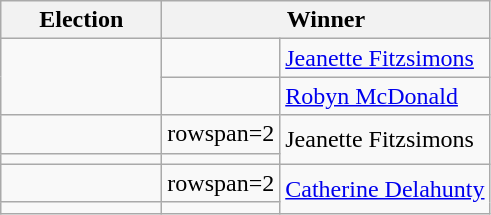<table class=wikitable>
<tr>
<th width=100>Election</th>
<th width=175 colspan=2>Winner</th>
</tr>
<tr>
<td rowspan=2></td>
<td></td>
<td><a href='#'>Jeanette Fitzsimons</a></td>
</tr>
<tr>
<td></td>
<td><a href='#'>Robyn McDonald</a></td>
</tr>
<tr>
<td></td>
<td>rowspan=2 </td>
<td rowspan=2>Jeanette Fitzsimons</td>
</tr>
<tr>
<td></td>
</tr>
<tr>
<td></td>
<td>rowspan=2 </td>
<td rowspan=2><a href='#'>Catherine Delahunty</a></td>
</tr>
<tr>
<td></td>
</tr>
</table>
